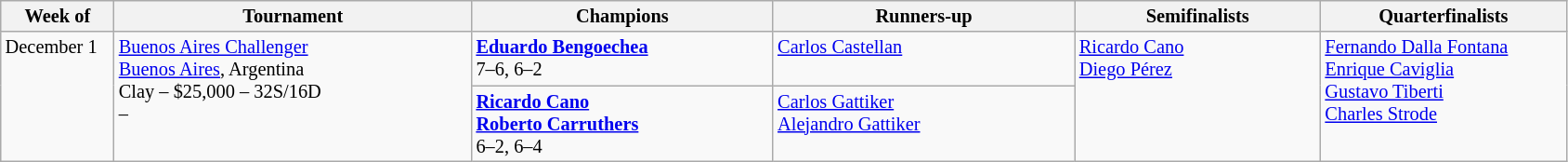<table class="wikitable" style="font-size:85%;">
<tr>
<th width="75">Week of</th>
<th width="250">Tournament</th>
<th width="210">Champions</th>
<th width="210">Runners-up</th>
<th width="170">Semifinalists</th>
<th width="170">Quarterfinalists</th>
</tr>
<tr valign="top">
<td rowspan="2">December 1</td>
<td rowspan="2"><a href='#'>Buenos Aires Challenger</a><br> <a href='#'>Buenos Aires</a>, Argentina<br>Clay – $25,000 – 32S/16D<br>  – </td>
<td> <strong><a href='#'>Eduardo Bengoechea</a></strong> <br>7–6, 6–2</td>
<td> <a href='#'>Carlos Castellan</a></td>
<td rowspan="2"> <a href='#'>Ricardo Cano</a> <br>  <a href='#'>Diego Pérez</a></td>
<td rowspan="2"> <a href='#'>Fernando Dalla Fontana</a> <br> <a href='#'>Enrique Caviglia</a> <br> <a href='#'>Gustavo Tiberti</a> <br>  <a href='#'>Charles Strode</a></td>
</tr>
<tr valign="top">
<td> <strong><a href='#'>Ricardo Cano</a></strong> <br> <strong><a href='#'>Roberto Carruthers</a></strong><br>6–2, 6–4</td>
<td> <a href='#'>Carlos Gattiker</a><br>  <a href='#'>Alejandro Gattiker</a></td>
</tr>
</table>
